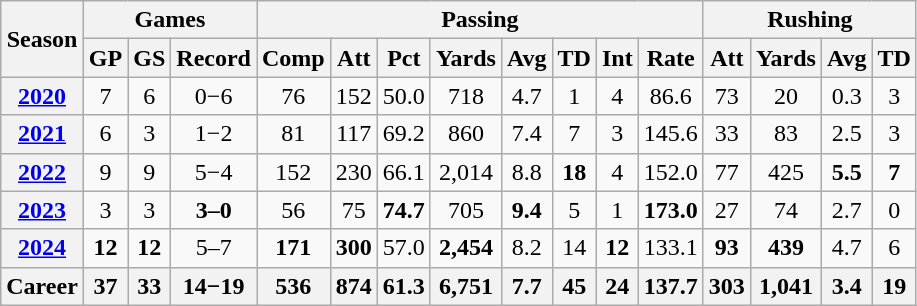<table class="wikitable" style="text-align:center;">
<tr>
<th rowspan="2">Season</th>
<th colspan="3">Games</th>
<th colspan="8">Passing</th>
<th colspan="5">Rushing</th>
</tr>
<tr>
<th>GP</th>
<th>GS</th>
<th>Record</th>
<th>Comp</th>
<th>Att</th>
<th>Pct</th>
<th>Yards</th>
<th>Avg</th>
<th>TD</th>
<th>Int</th>
<th>Rate</th>
<th>Att</th>
<th>Yards</th>
<th>Avg</th>
<th>TD</th>
</tr>
<tr>
<th><a href='#'>2020</a></th>
<td>7</td>
<td>6</td>
<td>0−6</td>
<td>76</td>
<td>152</td>
<td>50.0</td>
<td>718</td>
<td>4.7</td>
<td>1</td>
<td>4</td>
<td>86.6</td>
<td>73</td>
<td>20</td>
<td>0.3</td>
<td>3</td>
</tr>
<tr>
<th><a href='#'>2021</a></th>
<td>6</td>
<td>3</td>
<td>1−2</td>
<td>81</td>
<td>117</td>
<td>69.2</td>
<td>860</td>
<td>7.4</td>
<td>7</td>
<td>3</td>
<td>145.6</td>
<td>33</td>
<td>83</td>
<td>2.5</td>
<td>3</td>
</tr>
<tr>
<th><a href='#'>2022</a></th>
<td>9</td>
<td>9</td>
<td>5−4</td>
<td>152</td>
<td>230</td>
<td>66.1</td>
<td>2,014</td>
<td>8.8</td>
<td><strong>18</strong></td>
<td>4</td>
<td>152.0</td>
<td>77</td>
<td>425</td>
<td><strong>5.5</strong></td>
<td><strong>7</strong></td>
</tr>
<tr>
<th><a href='#'>2023</a></th>
<td>3</td>
<td>3</td>
<td><strong>3–0</strong></td>
<td>56</td>
<td>75</td>
<td><strong>74.7</strong></td>
<td>705</td>
<td><strong>9.4</strong></td>
<td>5</td>
<td>1</td>
<td><strong>173.0</strong></td>
<td>27</td>
<td>74</td>
<td>2.7</td>
<td>0</td>
</tr>
<tr>
<th><a href='#'>2024</a></th>
<td><strong>12</strong></td>
<td><strong>12</strong></td>
<td>5–7</td>
<td><strong>171</strong></td>
<td><strong>300</strong></td>
<td>57.0</td>
<td><strong>2,454</strong></td>
<td>8.2</td>
<td>14</td>
<td><strong>12</strong></td>
<td>133.1</td>
<td><strong>93</strong></td>
<td><strong>439</strong></td>
<td>4.7</td>
<td>6</td>
</tr>
<tr>
<th>Career</th>
<th>37</th>
<th>33</th>
<th>14−19</th>
<th>536</th>
<th>874</th>
<th>61.3</th>
<th>6,751</th>
<th>7.7</th>
<th>45</th>
<th>24</th>
<th>137.7</th>
<th>303</th>
<th>1,041</th>
<th>3.4</th>
<th>19</th>
</tr>
</table>
